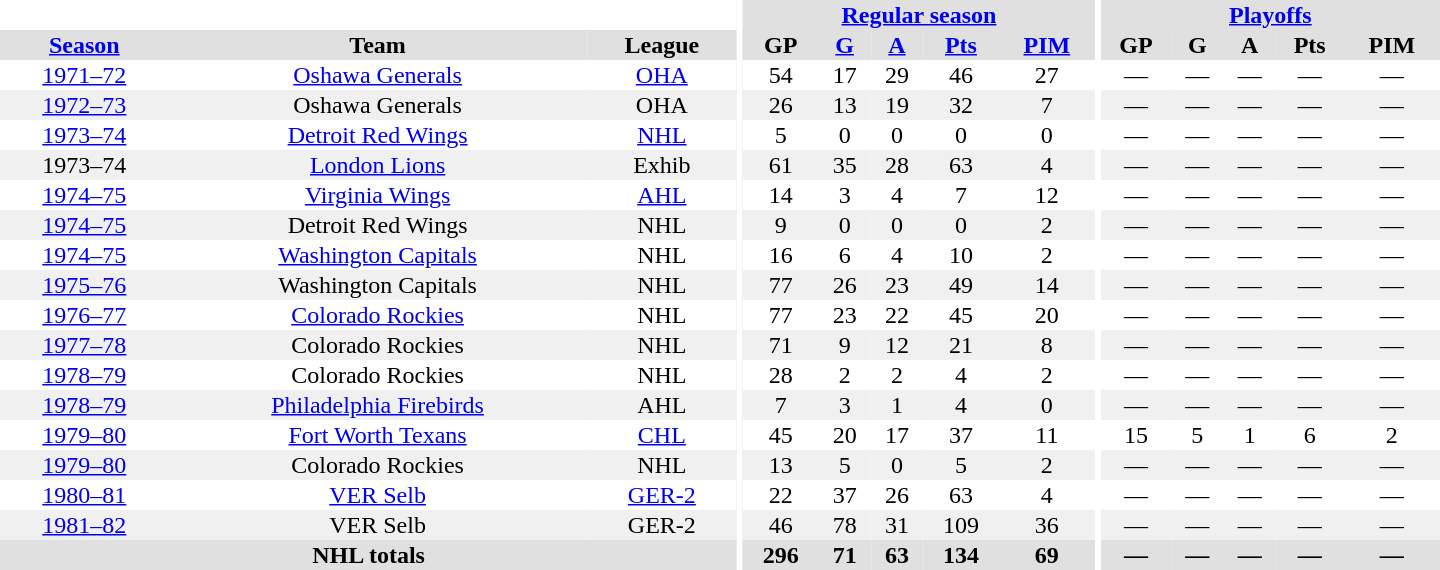<table border="0" cellpadding="1" cellspacing="0" style="text-align:center; width:60em">
<tr bgcolor="#e0e0e0">
<th colspan="3" bgcolor="#ffffff"></th>
<th rowspan="100" bgcolor="#ffffff"></th>
<th colspan="5"><a href='#'>Regular season</a></th>
<th rowspan="100" bgcolor="#ffffff"></th>
<th colspan="5"><a href='#'>Playoffs</a></th>
</tr>
<tr bgcolor="#e0e0e0">
<th><a href='#'>Season</a></th>
<th>Team</th>
<th>League</th>
<th>GP</th>
<th><a href='#'>G</a></th>
<th><a href='#'>A</a></th>
<th><a href='#'>Pts</a></th>
<th><a href='#'>PIM</a></th>
<th>GP</th>
<th>G</th>
<th>A</th>
<th>Pts</th>
<th>PIM</th>
</tr>
<tr>
<td><a href='#'>1971–72</a></td>
<td><a href='#'>Oshawa Generals</a></td>
<td><a href='#'>OHA</a></td>
<td>54</td>
<td>17</td>
<td>29</td>
<td>46</td>
<td>27</td>
<td>—</td>
<td>—</td>
<td>—</td>
<td>—</td>
<td>—</td>
</tr>
<tr bgcolor="#f0f0f0">
<td><a href='#'>1972–73</a></td>
<td>Oshawa Generals</td>
<td>OHA</td>
<td>26</td>
<td>13</td>
<td>19</td>
<td>32</td>
<td>7</td>
<td>—</td>
<td>—</td>
<td>—</td>
<td>—</td>
<td>—</td>
</tr>
<tr>
<td><a href='#'>1973–74</a></td>
<td><a href='#'>Detroit Red Wings</a></td>
<td><a href='#'>NHL</a></td>
<td>5</td>
<td>0</td>
<td>0</td>
<td>0</td>
<td>0</td>
<td>—</td>
<td>—</td>
<td>—</td>
<td>—</td>
<td>—</td>
</tr>
<tr bgcolor="#f0f0f0">
<td>1973–74</td>
<td><a href='#'>London Lions</a></td>
<td>Exhib</td>
<td>61</td>
<td>35</td>
<td>28</td>
<td>63</td>
<td>4</td>
<td>—</td>
<td>—</td>
<td>—</td>
<td>—</td>
<td>—</td>
</tr>
<tr>
<td><a href='#'>1974–75</a></td>
<td><a href='#'>Virginia Wings</a></td>
<td><a href='#'>AHL</a></td>
<td>14</td>
<td>3</td>
<td>4</td>
<td>7</td>
<td>12</td>
<td>—</td>
<td>—</td>
<td>—</td>
<td>—</td>
<td>—</td>
</tr>
<tr bgcolor="#f0f0f0">
<td><a href='#'>1974–75</a></td>
<td>Detroit Red Wings</td>
<td>NHL</td>
<td>9</td>
<td>0</td>
<td>0</td>
<td>0</td>
<td>2</td>
<td>—</td>
<td>—</td>
<td>—</td>
<td>—</td>
<td>—</td>
</tr>
<tr>
<td><a href='#'>1974–75</a></td>
<td><a href='#'>Washington Capitals</a></td>
<td>NHL</td>
<td>16</td>
<td>6</td>
<td>4</td>
<td>10</td>
<td>2</td>
<td>—</td>
<td>—</td>
<td>—</td>
<td>—</td>
<td>—</td>
</tr>
<tr bgcolor="#f0f0f0">
<td><a href='#'>1975–76</a></td>
<td>Washington Capitals</td>
<td>NHL</td>
<td>77</td>
<td>26</td>
<td>23</td>
<td>49</td>
<td>14</td>
<td>—</td>
<td>—</td>
<td>—</td>
<td>—</td>
<td>—</td>
</tr>
<tr>
<td><a href='#'>1976–77</a></td>
<td><a href='#'>Colorado Rockies</a></td>
<td>NHL</td>
<td>77</td>
<td>23</td>
<td>22</td>
<td>45</td>
<td>20</td>
<td>—</td>
<td>—</td>
<td>—</td>
<td>—</td>
<td>—</td>
</tr>
<tr bgcolor="#f0f0f0">
<td><a href='#'>1977–78</a></td>
<td>Colorado Rockies</td>
<td>NHL</td>
<td>71</td>
<td>9</td>
<td>12</td>
<td>21</td>
<td>8</td>
<td>—</td>
<td>—</td>
<td>—</td>
<td>—</td>
<td>—</td>
</tr>
<tr>
<td><a href='#'>1978–79</a></td>
<td>Colorado Rockies</td>
<td>NHL</td>
<td>28</td>
<td>2</td>
<td>2</td>
<td>4</td>
<td>2</td>
<td>—</td>
<td>—</td>
<td>—</td>
<td>—</td>
<td>—</td>
</tr>
<tr bgcolor="#f0f0f0">
<td><a href='#'>1978–79</a></td>
<td><a href='#'>Philadelphia Firebirds</a></td>
<td>AHL</td>
<td>7</td>
<td>3</td>
<td>1</td>
<td>4</td>
<td>0</td>
<td>—</td>
<td>—</td>
<td>—</td>
<td>—</td>
<td>—</td>
</tr>
<tr>
<td><a href='#'>1979–80</a></td>
<td><a href='#'>Fort Worth Texans</a></td>
<td><a href='#'>CHL</a></td>
<td>45</td>
<td>20</td>
<td>17</td>
<td>37</td>
<td>11</td>
<td>15</td>
<td>5</td>
<td>1</td>
<td>6</td>
<td>2</td>
</tr>
<tr bgcolor="#f0f0f0">
<td><a href='#'>1979–80</a></td>
<td>Colorado Rockies</td>
<td>NHL</td>
<td>13</td>
<td>5</td>
<td>0</td>
<td>5</td>
<td>2</td>
<td>—</td>
<td>—</td>
<td>—</td>
<td>—</td>
<td>—</td>
</tr>
<tr>
<td><a href='#'>1980–81</a></td>
<td><a href='#'>VER Selb</a></td>
<td><a href='#'>GER-2</a></td>
<td>22</td>
<td>37</td>
<td>26</td>
<td>63</td>
<td>4</td>
<td>—</td>
<td>—</td>
<td>—</td>
<td>—</td>
<td>—</td>
</tr>
<tr bgcolor="#f0f0f0">
<td><a href='#'>1981–82</a></td>
<td>VER Selb</td>
<td>GER-2</td>
<td>46</td>
<td>78</td>
<td>31</td>
<td>109</td>
<td>36</td>
<td>—</td>
<td>—</td>
<td>—</td>
<td>—</td>
<td>—</td>
</tr>
<tr bgcolor="#e0e0e0">
<th colspan="3">NHL totals</th>
<th>296</th>
<th>71</th>
<th>63</th>
<th>134</th>
<th>69</th>
<th>—</th>
<th>—</th>
<th>—</th>
<th>—</th>
<th>—</th>
</tr>
</table>
